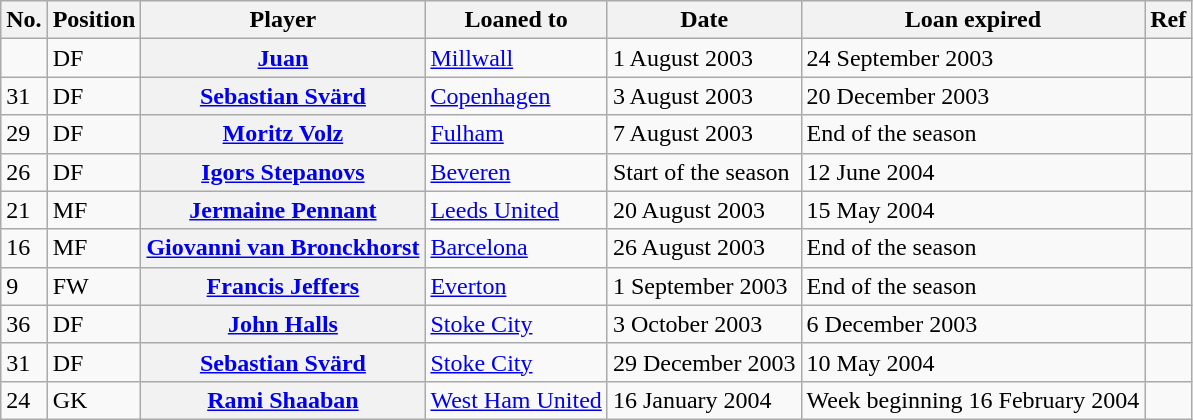<table class="wikitable plainrowheaders" style="text-align:center; text-align:left">
<tr>
<th>No.</th>
<th scope="col">Position</th>
<th scope="col">Player</th>
<th scope="col">Loaned to</th>
<th scope="col">Date</th>
<th scope="col">Loan expired</th>
<th scope="col">Ref</th>
</tr>
<tr>
<td></td>
<td>DF</td>
<th scope="row"><a href='#'>Juan</a></th>
<td><a href='#'>Millwall</a></td>
<td>1 August 2003</td>
<td>24 September 2003</td>
<td></td>
</tr>
<tr>
<td>31</td>
<td>DF</td>
<th scope="row"><a href='#'>Sebastian Svärd</a></th>
<td><a href='#'>Copenhagen</a></td>
<td>3 August 2003</td>
<td>20 December 2003</td>
<td></td>
</tr>
<tr>
<td>29</td>
<td>DF</td>
<th scope="row"><a href='#'>Moritz Volz</a></th>
<td><a href='#'>Fulham</a></td>
<td>7 August 2003</td>
<td>End of the season</td>
<td></td>
</tr>
<tr>
<td>26</td>
<td>DF</td>
<th scope="row"><a href='#'>Igors Stepanovs</a></th>
<td><a href='#'>Beveren</a></td>
<td>Start of the season</td>
<td>12 June 2004</td>
<td></td>
</tr>
<tr>
<td>21</td>
<td>MF</td>
<th scope="row"><a href='#'>Jermaine Pennant</a></th>
<td><a href='#'>Leeds United</a></td>
<td>20 August 2003</td>
<td>15 May 2004</td>
<td></td>
</tr>
<tr>
<td>16</td>
<td>MF</td>
<th scope="row"><a href='#'>Giovanni van Bronckhorst</a></th>
<td><a href='#'>Barcelona</a></td>
<td>26 August 2003</td>
<td>End of the season</td>
<td></td>
</tr>
<tr>
<td>9</td>
<td>FW</td>
<th scope="row"><a href='#'>Francis Jeffers</a></th>
<td><a href='#'>Everton</a></td>
<td>1 September 2003</td>
<td>End of the season</td>
<td></td>
</tr>
<tr>
<td>36</td>
<td>DF</td>
<th scope="row"><a href='#'>John Halls</a></th>
<td><a href='#'>Stoke City</a></td>
<td>3 October 2003</td>
<td>6 December 2003</td>
<td></td>
</tr>
<tr>
<td>31</td>
<td>DF</td>
<th scope="row"><a href='#'>Sebastian Svärd</a></th>
<td><a href='#'>Stoke City</a></td>
<td>29 December 2003</td>
<td>10 May 2004</td>
<td></td>
</tr>
<tr>
<td>24</td>
<td>GK</td>
<th scope="row"><a href='#'>Rami Shaaban</a></th>
<td><a href='#'>West Ham United</a></td>
<td>16 January 2004</td>
<td>Week beginning 16 February 2004</td>
<td></td>
</tr>
</table>
